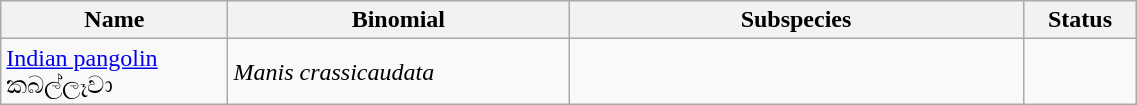<table width=60% class="wikitable">
<tr>
<th width=20%>Name</th>
<th width=30%>Binomial</th>
<th width=40%>Subspecies</th>
<th width=20%>Status</th>
</tr>
<tr>
<td><a href='#'>Indian pangolin</a><br>කබල්ලෑවා<br></td>
<td><em>Manis crassicaudata</em></td>
<td></td>
<td></td>
</tr>
</table>
